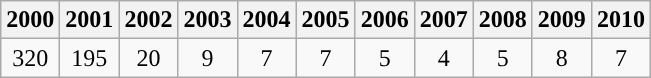<table class="wikitable sortable" style="text-align:center">
<tr>
<th>2000</th>
<th>2001</th>
<th>2002</th>
<th>2003</th>
<th>2004</th>
<th>2005</th>
<th>2006</th>
<th>2007</th>
<th>2008</th>
<th>2009</th>
<th>2010</th>
</tr>
<tr>
<td>320</td>
<td>195</td>
<td>20</td>
<td>9</td>
<td>7</td>
<td>7</td>
<td>5</td>
<td>4</td>
<td>5</td>
<td>8</td>
<td>7</td>
</tr>
</table>
